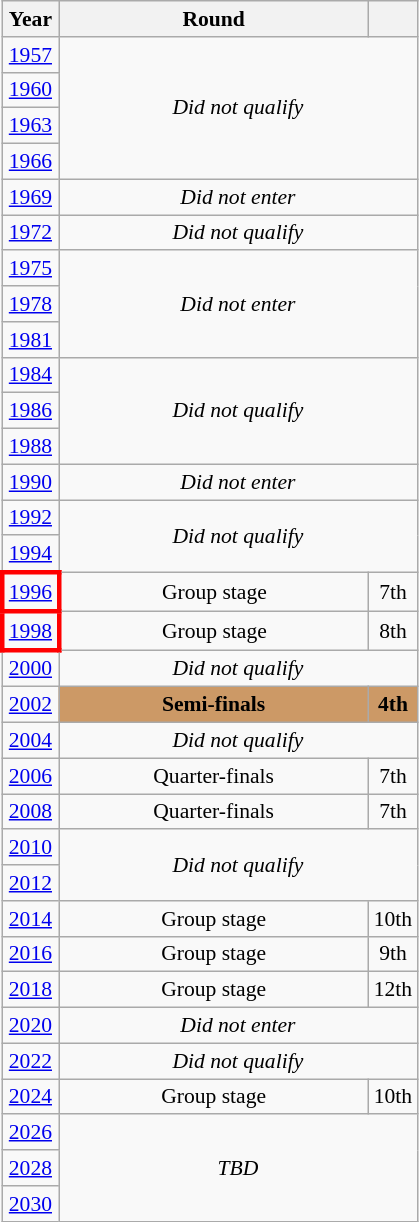<table class="wikitable" style="text-align: center; font-size:90%">
<tr>
<th>Year</th>
<th style="width:200px">Round</th>
<th></th>
</tr>
<tr>
<td><a href='#'>1957</a></td>
<td colspan="2" rowspan="4"><em>Did not qualify</em></td>
</tr>
<tr>
<td><a href='#'>1960</a></td>
</tr>
<tr>
<td><a href='#'>1963</a></td>
</tr>
<tr>
<td><a href='#'>1966</a></td>
</tr>
<tr>
<td><a href='#'>1969</a></td>
<td colspan="2"><em>Did not enter</em></td>
</tr>
<tr>
<td><a href='#'>1972</a></td>
<td colspan="2"><em>Did not qualify</em></td>
</tr>
<tr>
<td><a href='#'>1975</a></td>
<td colspan="2" rowspan="3"><em>Did not enter</em></td>
</tr>
<tr>
<td><a href='#'>1978</a></td>
</tr>
<tr>
<td><a href='#'>1981</a></td>
</tr>
<tr>
<td><a href='#'>1984</a></td>
<td colspan="2" rowspan="3"><em>Did not qualify</em></td>
</tr>
<tr>
<td><a href='#'>1986</a></td>
</tr>
<tr>
<td><a href='#'>1988</a></td>
</tr>
<tr>
<td><a href='#'>1990</a></td>
<td colspan="2"><em>Did not enter</em></td>
</tr>
<tr>
<td><a href='#'>1992</a></td>
<td colspan="2" rowspan="2"><em>Did not qualify</em></td>
</tr>
<tr>
<td><a href='#'>1994</a></td>
</tr>
<tr>
<td style="border: 3px solid red"><a href='#'>1996</a></td>
<td>Group stage</td>
<td>7th</td>
</tr>
<tr>
<td style="border: 3px solid red"><a href='#'>1998</a></td>
<td>Group stage</td>
<td>8th</td>
</tr>
<tr>
<td><a href='#'>2000</a></td>
<td colspan="2"><em>Did not qualify</em></td>
</tr>
<tr>
<td><a href='#'>2002</a></td>
<td bgcolor="cc9966"><strong>Semi-finals</strong></td>
<td bgcolor="cc9966"><strong>4th</strong></td>
</tr>
<tr>
<td><a href='#'>2004</a></td>
<td colspan="2"><em>Did not qualify</em></td>
</tr>
<tr>
<td><a href='#'>2006</a></td>
<td>Quarter-finals</td>
<td>7th</td>
</tr>
<tr>
<td><a href='#'>2008</a></td>
<td>Quarter-finals</td>
<td>7th</td>
</tr>
<tr>
<td><a href='#'>2010</a></td>
<td colspan="2" rowspan="2"><em>Did not qualify</em></td>
</tr>
<tr>
<td><a href='#'>2012</a></td>
</tr>
<tr>
<td><a href='#'>2014</a></td>
<td>Group stage</td>
<td>10th</td>
</tr>
<tr>
<td><a href='#'>2016</a></td>
<td>Group stage</td>
<td>9th</td>
</tr>
<tr>
<td><a href='#'>2018</a></td>
<td>Group stage</td>
<td>12th</td>
</tr>
<tr>
<td><a href='#'>2020</a></td>
<td colspan="2"><em>Did not enter</em></td>
</tr>
<tr>
<td><a href='#'>2022</a></td>
<td colspan="2"><em>Did not qualify</em></td>
</tr>
<tr>
<td><a href='#'>2024</a></td>
<td>Group stage</td>
<td>10th</td>
</tr>
<tr>
<td><a href='#'>2026</a></td>
<td colspan="2" rowspan="3"><em>TBD</em></td>
</tr>
<tr>
<td><a href='#'>2028</a></td>
</tr>
<tr>
<td><a href='#'>2030</a></td>
</tr>
</table>
